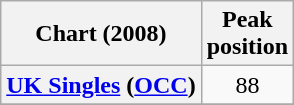<table class="wikitable sortable plainrowheaders" style="text-align:center">
<tr>
<th align="left">Chart (2008)</th>
<th align="center">Peak<br>position</th>
</tr>
<tr>
<th scope="row"><a href='#'>UK Singles</a> (<a href='#'>OCC</a>)</th>
<td align="center">88</td>
</tr>
<tr>
</tr>
</table>
